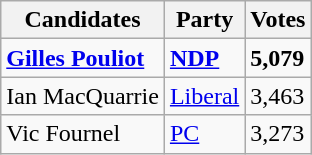<table class="wikitable">
<tr>
<th>Candidates</th>
<th>Party</th>
<th>Votes</th>
</tr>
<tr>
<td><strong><a href='#'>Gilles Pouliot</a></strong></td>
<td><a href='#'><strong>NDP</strong></a></td>
<td><strong>5,079</strong></td>
</tr>
<tr>
<td>Ian MacQuarrie</td>
<td><a href='#'>Liberal</a></td>
<td>3,463</td>
</tr>
<tr>
<td>Vic Fournel</td>
<td><a href='#'>PC</a></td>
<td>3,273</td>
</tr>
</table>
